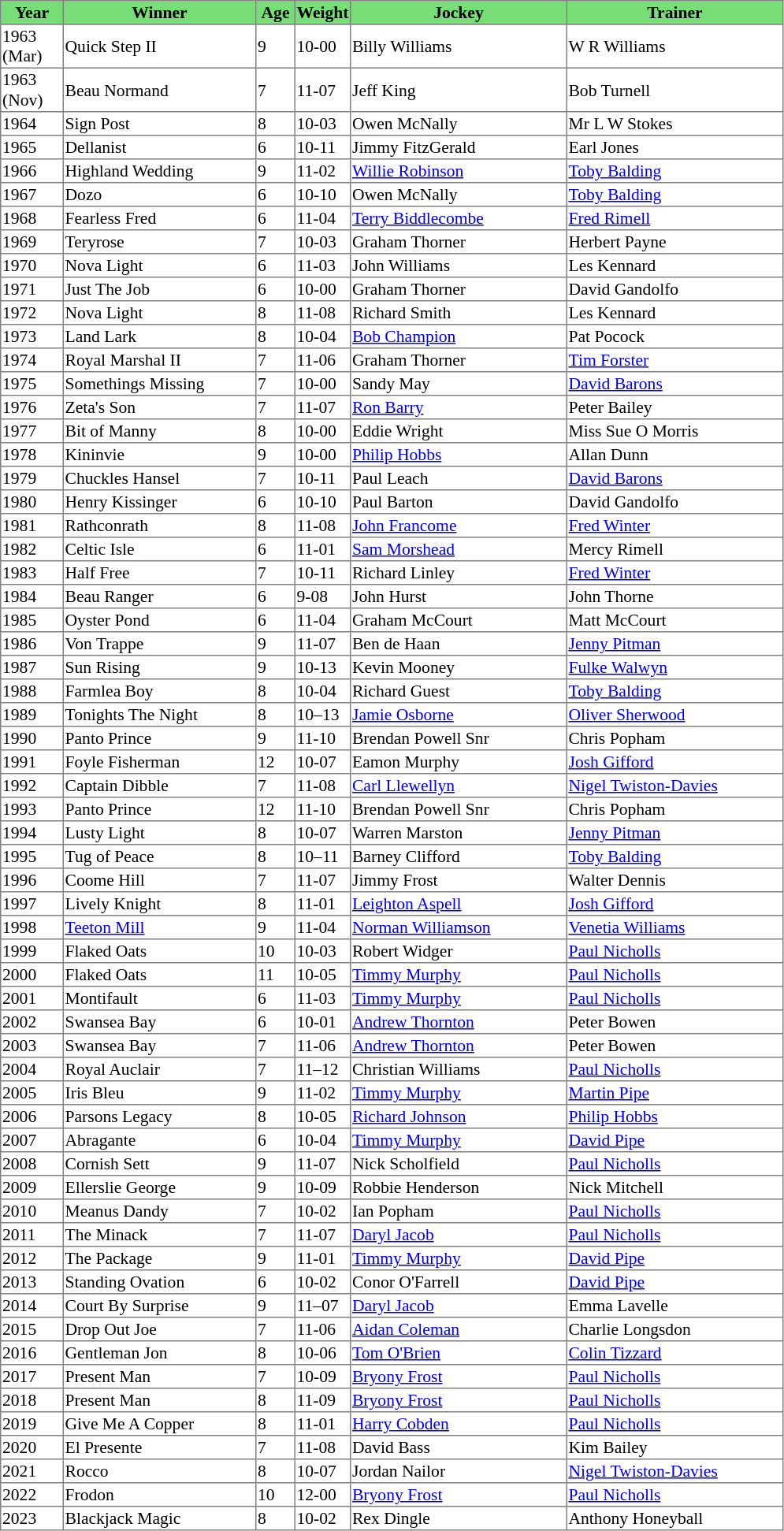<table class = "sortable" | border="1" style="border-collapse: collapse; font-size:90%">
<tr bgcolor="#77dd77" align="center">
<th style="width:50px"><strong>Year</strong></th>
<th style="width:160px"><strong>Winner</strong></th>
<th style="width:30px"><strong>Age</strong></th>
<th style="width:40px"><strong>Weight</strong></th>
<th style="width:180px"><strong>Jockey</strong></th>
<th style="width:180px"><strong>Trainer</strong></th>
</tr>
<tr>
<td>1963 (Mar)</td>
<td>Quick Step II</td>
<td>9</td>
<td>10-00</td>
<td>Billy Williams</td>
<td>W R Williams</td>
</tr>
<tr>
<td>1963 (Nov)</td>
<td>Beau Normand</td>
<td>7</td>
<td>11-07</td>
<td>Jeff King</td>
<td>Bob Turnell</td>
</tr>
<tr>
<td>1964</td>
<td>Sign Post</td>
<td>8</td>
<td>10-03</td>
<td>Owen McNally</td>
<td>Mr L W Stokes</td>
</tr>
<tr>
<td>1965</td>
<td>Dellanist</td>
<td>6</td>
<td>10-11</td>
<td>Jimmy FitzGerald</td>
<td>Earl Jones</td>
</tr>
<tr>
<td>1966</td>
<td>Highland Wedding</td>
<td>9</td>
<td>11-02</td>
<td><a href='#'>Willie Robinson</a></td>
<td><a href='#'>Toby Balding</a></td>
</tr>
<tr>
<td>1967</td>
<td>Dozo</td>
<td>6</td>
<td>10-10</td>
<td>Owen McNally</td>
<td><a href='#'>Toby Balding</a></td>
</tr>
<tr>
<td>1968</td>
<td>Fearless Fred</td>
<td>6</td>
<td>11-04</td>
<td><a href='#'>Terry Biddlecombe</a></td>
<td><a href='#'>Fred Rimell</a></td>
</tr>
<tr>
<td>1969</td>
<td>Teryrose</td>
<td>7</td>
<td>10-03</td>
<td>Graham Thorner</td>
<td>Herbert Payne</td>
</tr>
<tr>
<td>1970</td>
<td>Nova Light</td>
<td>6</td>
<td>11-03</td>
<td>John Williams</td>
<td>Les Kennard</td>
</tr>
<tr>
<td>1971</td>
<td>Just The Job</td>
<td>6</td>
<td>10-00</td>
<td>Graham Thorner</td>
<td>David Gandolfo</td>
</tr>
<tr>
<td>1972</td>
<td>Nova Light</td>
<td>8</td>
<td>11-08</td>
<td>Richard Smith</td>
<td>Les Kennard</td>
</tr>
<tr>
<td>1973</td>
<td>Land Lark</td>
<td>8</td>
<td>10-04</td>
<td><a href='#'>Bob Champion</a></td>
<td>Pat Pocock</td>
</tr>
<tr>
<td>1974</td>
<td>Royal Marshal II</td>
<td>7</td>
<td>11-06</td>
<td>Graham Thorner</td>
<td><a href='#'>Tim Forster</a></td>
</tr>
<tr>
<td>1975</td>
<td>Somethings Missing</td>
<td>7</td>
<td>10-00</td>
<td>Sandy May</td>
<td><a href='#'>David Barons</a></td>
</tr>
<tr>
<td>1976</td>
<td>Zeta's Son</td>
<td>7</td>
<td>11-07</td>
<td><a href='#'>Ron Barry</a></td>
<td>Peter Bailey</td>
</tr>
<tr>
<td>1977</td>
<td>Bit of Manny</td>
<td>8</td>
<td>10-00</td>
<td>Eddie Wright</td>
<td>Miss Sue O Morris</td>
</tr>
<tr>
<td>1978</td>
<td>Kininvie</td>
<td>9</td>
<td>10-00</td>
<td><a href='#'>Philip Hobbs</a></td>
<td>Allan Dunn</td>
</tr>
<tr>
<td>1979</td>
<td>Chuckles Hansel</td>
<td>7</td>
<td>10-11</td>
<td>Paul Leach</td>
<td><a href='#'>David Barons</a></td>
</tr>
<tr>
<td>1980</td>
<td>Henry Kissinger</td>
<td>6</td>
<td>10-10</td>
<td>Paul Barton</td>
<td>David Gandolfo</td>
</tr>
<tr>
<td>1981</td>
<td>Rathconrath</td>
<td>8</td>
<td>11-08</td>
<td><a href='#'>John Francome</a></td>
<td><a href='#'>Fred Winter</a></td>
</tr>
<tr>
<td>1982</td>
<td>Celtic Isle</td>
<td>6</td>
<td>11-01</td>
<td><a href='#'>Sam Morshead</a></td>
<td>Mercy Rimell</td>
</tr>
<tr>
<td>1983</td>
<td>Half Free</td>
<td>7</td>
<td>10-11</td>
<td>Richard Linley</td>
<td><a href='#'>Fred Winter</a></td>
</tr>
<tr>
<td>1984</td>
<td>Beau Ranger</td>
<td>6</td>
<td>9-08</td>
<td>John Hurst</td>
<td>John Thorne</td>
</tr>
<tr>
<td>1985</td>
<td>Oyster Pond</td>
<td>6</td>
<td>11-04</td>
<td>Graham McCourt</td>
<td>Matt McCourt</td>
</tr>
<tr>
<td>1986</td>
<td>Von Trappe</td>
<td>9</td>
<td>11-07</td>
<td>Ben de Haan</td>
<td><a href='#'>Jenny Pitman</a></td>
</tr>
<tr>
<td>1987</td>
<td>Sun Rising</td>
<td>9</td>
<td>10-13</td>
<td>Kevin Mooney</td>
<td><a href='#'>Fulke Walwyn</a></td>
</tr>
<tr>
<td>1988</td>
<td>Farmlea Boy</td>
<td>8</td>
<td>10-04</td>
<td>Richard Guest</td>
<td><a href='#'>Toby Balding</a></td>
</tr>
<tr>
<td>1989</td>
<td>Tonights The Night</td>
<td>8</td>
<td>10–13</td>
<td><a href='#'>Jamie Osborne</a></td>
<td><a href='#'>Oliver Sherwood</a></td>
</tr>
<tr>
<td>1990</td>
<td>Panto Prince</td>
<td>9</td>
<td>11-10</td>
<td>Brendan Powell Snr</td>
<td>Chris Popham</td>
</tr>
<tr>
<td>1991</td>
<td>Foyle Fisherman</td>
<td>12</td>
<td>10-07</td>
<td>Eamon Murphy</td>
<td><a href='#'>Josh Gifford</a></td>
</tr>
<tr>
<td>1992</td>
<td>Captain Dibble</td>
<td>7</td>
<td>11-08</td>
<td><a href='#'>Carl Llewellyn</a></td>
<td><a href='#'>Nigel Twiston-Davies</a></td>
</tr>
<tr>
<td>1993</td>
<td>Panto Prince</td>
<td>12</td>
<td>11-10</td>
<td>Brendan Powell Snr</td>
<td>Chris Popham</td>
</tr>
<tr>
<td>1994</td>
<td>Lusty Light</td>
<td>8</td>
<td>10-07</td>
<td>Warren Marston</td>
<td><a href='#'>Jenny Pitman</a></td>
</tr>
<tr>
<td>1995</td>
<td>Tug of Peace</td>
<td>8</td>
<td>10–11</td>
<td>Barney Clifford</td>
<td><a href='#'>Toby Balding</a></td>
</tr>
<tr>
<td>1996</td>
<td>Coome Hill</td>
<td>7</td>
<td>11-07</td>
<td>Jimmy Frost</td>
<td>Walter Dennis</td>
</tr>
<tr>
<td>1997</td>
<td>Lively Knight</td>
<td>8</td>
<td>11-01</td>
<td><a href='#'>Leighton Aspell</a></td>
<td><a href='#'>Josh Gifford</a></td>
</tr>
<tr>
<td>1998</td>
<td><a href='#'>Teeton Mill</a></td>
<td>9</td>
<td>11-04</td>
<td><a href='#'>Norman Williamson</a></td>
<td><a href='#'>Venetia Williams</a></td>
</tr>
<tr>
<td>1999</td>
<td>Flaked Oats</td>
<td>10</td>
<td>10-03</td>
<td>Robert Widger</td>
<td><a href='#'>Paul Nicholls</a></td>
</tr>
<tr>
<td>2000</td>
<td>Flaked Oats</td>
<td>11</td>
<td>10-05</td>
<td><a href='#'>Timmy Murphy</a></td>
<td><a href='#'>Paul Nicholls</a></td>
</tr>
<tr>
<td>2001</td>
<td>Montifault</td>
<td>6</td>
<td>11-03</td>
<td><a href='#'>Timmy Murphy</a></td>
<td><a href='#'>Paul Nicholls</a></td>
</tr>
<tr>
<td>2002</td>
<td>Swansea Bay</td>
<td>6</td>
<td>10-01</td>
<td><a href='#'>Andrew Thornton</a></td>
<td>Peter Bowen</td>
</tr>
<tr>
<td>2003</td>
<td>Swansea Bay</td>
<td>7</td>
<td>11-06</td>
<td><a href='#'>Andrew Thornton</a></td>
<td>Peter Bowen</td>
</tr>
<tr>
<td>2004</td>
<td>Royal Auclair</td>
<td>7</td>
<td>11–12</td>
<td>Christian Williams</td>
<td><a href='#'>Paul Nicholls</a></td>
</tr>
<tr>
<td>2005</td>
<td>Iris Bleu</td>
<td>9</td>
<td>11-02</td>
<td><a href='#'>Timmy Murphy</a></td>
<td><a href='#'>Martin Pipe</a></td>
</tr>
<tr>
<td>2006</td>
<td>Parsons Legacy</td>
<td>8</td>
<td>10-05</td>
<td><a href='#'>Richard Johnson</a></td>
<td><a href='#'>Philip Hobbs</a></td>
</tr>
<tr>
<td>2007</td>
<td>Abragante</td>
<td>6</td>
<td>10-04</td>
<td><a href='#'>Timmy Murphy</a></td>
<td><a href='#'>David Pipe</a></td>
</tr>
<tr>
<td>2008</td>
<td>Cornish Sett</td>
<td>9</td>
<td>11-07</td>
<td>Nick Scholfield</td>
<td><a href='#'>Paul Nicholls</a></td>
</tr>
<tr>
<td>2009</td>
<td>Ellerslie George</td>
<td>9</td>
<td>10-09</td>
<td>Robbie Henderson</td>
<td>Nick Mitchell</td>
</tr>
<tr>
<td>2010</td>
<td>Meanus Dandy</td>
<td>7</td>
<td>10-02</td>
<td>Ian Popham</td>
<td><a href='#'>Paul Nicholls</a></td>
</tr>
<tr>
<td>2011</td>
<td>The Minack</td>
<td>7</td>
<td>11-07</td>
<td><a href='#'>Daryl Jacob</a></td>
<td><a href='#'>Paul Nicholls</a></td>
</tr>
<tr>
<td>2012</td>
<td>The Package</td>
<td>9</td>
<td>11-01</td>
<td><a href='#'>Timmy Murphy</a></td>
<td><a href='#'>David Pipe</a></td>
</tr>
<tr>
<td>2013</td>
<td>Standing Ovation</td>
<td>6</td>
<td>10-02</td>
<td>Conor O'Farrell</td>
<td><a href='#'>David Pipe</a></td>
</tr>
<tr>
<td>2014</td>
<td>Court By Surprise</td>
<td>9</td>
<td>11–07</td>
<td><a href='#'>Daryl Jacob</a></td>
<td>Emma Lavelle</td>
</tr>
<tr>
<td>2015</td>
<td>Drop Out Joe</td>
<td>7</td>
<td>11-06</td>
<td><a href='#'>Aidan Coleman</a></td>
<td>Charlie Longsdon</td>
</tr>
<tr>
<td>2016</td>
<td>Gentleman Jon</td>
<td>8</td>
<td>10-06</td>
<td><a href='#'>Tom O'Brien</a></td>
<td><a href='#'>Colin Tizzard</a></td>
</tr>
<tr>
<td>2017</td>
<td>Present Man</td>
<td>7</td>
<td>10-09</td>
<td><a href='#'>Bryony Frost</a></td>
<td><a href='#'>Paul Nicholls</a></td>
</tr>
<tr>
<td>2018</td>
<td>Present Man</td>
<td>8</td>
<td>11-09</td>
<td><a href='#'>Bryony Frost</a></td>
<td><a href='#'>Paul Nicholls</a></td>
</tr>
<tr>
<td>2019</td>
<td>Give Me A Copper</td>
<td>8</td>
<td>11-01</td>
<td><a href='#'>Harry Cobden</a></td>
<td><a href='#'>Paul Nicholls</a></td>
</tr>
<tr>
<td>2020</td>
<td>El Presente</td>
<td>7</td>
<td>11-08</td>
<td>David Bass</td>
<td>Kim Bailey</td>
</tr>
<tr>
<td>2021</td>
<td>Rocco</td>
<td>8</td>
<td>10-07</td>
<td>Jordan Nailor</td>
<td><a href='#'>Nigel Twiston-Davies</a></td>
</tr>
<tr>
<td>2022</td>
<td>Frodon</td>
<td>10</td>
<td>12-00</td>
<td><a href='#'>Bryony Frost</a></td>
<td><a href='#'>Paul Nicholls</a></td>
</tr>
<tr>
<td>2023</td>
<td>Blackjack Magic</td>
<td>8</td>
<td>10-02</td>
<td>Rex Dingle</td>
<td>Anthony Honeyball</td>
</tr>
</table>
